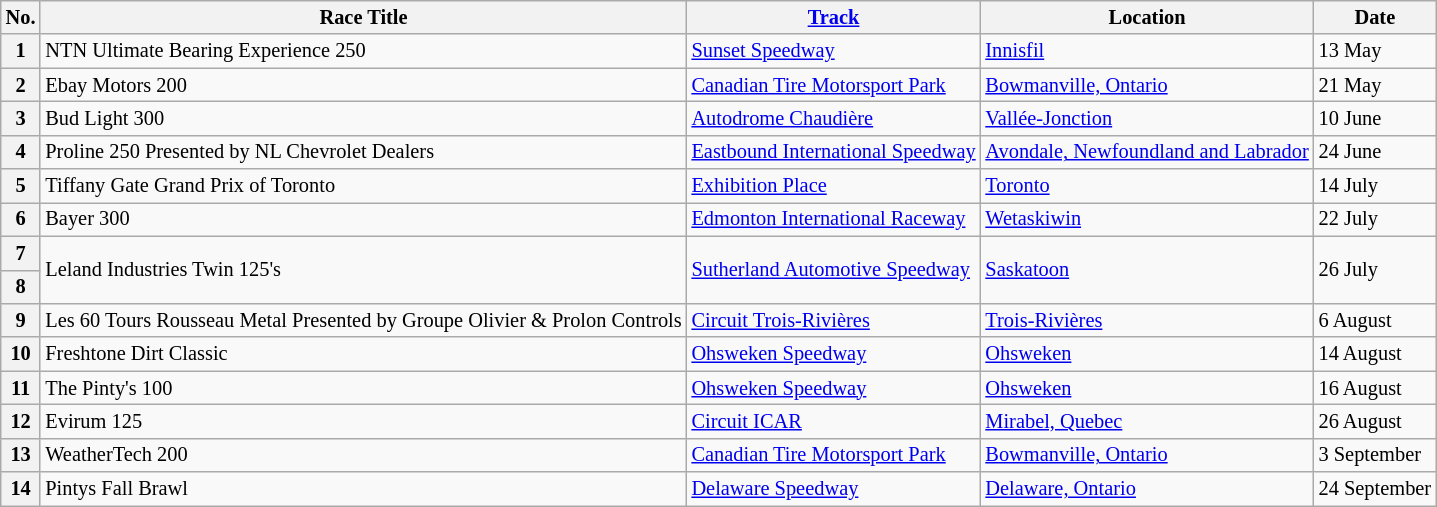<table class="wikitable" style="font-size:85%;">
<tr>
<th>No.</th>
<th>Race Title</th>
<th><a href='#'>Track</a></th>
<th>Location</th>
<th>Date</th>
</tr>
<tr>
<th>1</th>
<td>NTN Ultimate Bearing Experience 250</td>
<td><a href='#'>Sunset Speedway</a></td>
<td><a href='#'>Innisfil</a></td>
<td>13 May</td>
</tr>
<tr>
<th>2</th>
<td>Ebay Motors 200</td>
<td><a href='#'>Canadian Tire Motorsport Park</a></td>
<td><a href='#'>Bowmanville, Ontario</a></td>
<td>21 May</td>
</tr>
<tr>
<th>3</th>
<td>Bud Light 300</td>
<td><a href='#'>Autodrome Chaudière</a></td>
<td><a href='#'>Vallée-Jonction</a></td>
<td>10 June</td>
</tr>
<tr>
<th>4</th>
<td>Proline 250 Presented by NL Chevrolet Dealers</td>
<td><a href='#'>Eastbound International Speedway</a></td>
<td><a href='#'>Avondale, Newfoundland and Labrador</a></td>
<td>24 June</td>
</tr>
<tr>
<th>5</th>
<td>Tiffany Gate Grand Prix of Toronto</td>
<td><a href='#'>Exhibition Place</a></td>
<td><a href='#'>Toronto</a></td>
<td>14 July</td>
</tr>
<tr>
<th>6</th>
<td>Bayer 300</td>
<td><a href='#'>Edmonton International Raceway</a></td>
<td><a href='#'>Wetaskiwin</a></td>
<td>22 July</td>
</tr>
<tr>
<th>7</th>
<td rowspan=2>Leland Industries Twin 125's</td>
<td rowspan=2><a href='#'>Sutherland Automotive Speedway</a></td>
<td rowspan=2><a href='#'>Saskatoon</a></td>
<td rowspan=2>26 July</td>
</tr>
<tr>
<th>8</th>
</tr>
<tr>
<th>9</th>
<td>Les 60 Tours Rousseau Metal Presented by Groupe Olivier & Prolon Controls</td>
<td><a href='#'>Circuit Trois-Rivières</a></td>
<td><a href='#'>Trois-Rivières</a></td>
<td>6 August</td>
</tr>
<tr>
<th>10</th>
<td>Freshtone Dirt Classic</td>
<td><a href='#'>Ohsweken Speedway</a></td>
<td><a href='#'>Ohsweken</a></td>
<td>14 August</td>
</tr>
<tr>
<th>11</th>
<td>The Pinty's 100</td>
<td><a href='#'>Ohsweken Speedway</a></td>
<td><a href='#'>Ohsweken</a></td>
<td>16 August</td>
</tr>
<tr>
<th>12</th>
<td>Evirum 125</td>
<td><a href='#'>Circuit ICAR</a></td>
<td><a href='#'>Mirabel, Quebec</a></td>
<td>26 August</td>
</tr>
<tr>
<th>13</th>
<td>WeatherTech 200</td>
<td><a href='#'>Canadian Tire Motorsport Park</a></td>
<td><a href='#'>Bowmanville, Ontario</a></td>
<td>3 September</td>
</tr>
<tr>
<th>14</th>
<td>Pintys Fall Brawl</td>
<td><a href='#'>Delaware Speedway</a></td>
<td><a href='#'>Delaware, Ontario</a></td>
<td>24 September</td>
</tr>
</table>
